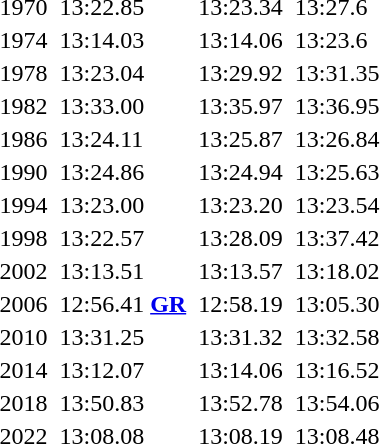<table>
<tr>
<td>1970</td>
<td></td>
<td>13:22.85</td>
<td></td>
<td>13:23.34</td>
<td></td>
<td>13:27.6</td>
</tr>
<tr>
<td>1974</td>
<td></td>
<td>13:14.03</td>
<td></td>
<td>13:14.06</td>
<td></td>
<td>13:23.6</td>
</tr>
<tr>
<td>1978</td>
<td></td>
<td>13:23.04</td>
<td></td>
<td>13:29.92</td>
<td></td>
<td>13:31.35</td>
</tr>
<tr>
<td>1982</td>
<td></td>
<td>13:33.00</td>
<td></td>
<td>13:35.97</td>
<td></td>
<td>13:36.95</td>
</tr>
<tr>
<td>1986</td>
<td></td>
<td>13:24.11</td>
<td></td>
<td>13:25.87</td>
<td></td>
<td>13:26.84</td>
</tr>
<tr>
<td>1990</td>
<td></td>
<td>13:24.86</td>
<td></td>
<td>13:24.94</td>
<td></td>
<td>13:25.63</td>
</tr>
<tr>
<td>1994</td>
<td></td>
<td>13:23.00</td>
<td></td>
<td>13:23.20</td>
<td></td>
<td>13:23.54</td>
</tr>
<tr>
<td>1998</td>
<td></td>
<td>13:22.57</td>
<td></td>
<td>13:28.09</td>
<td></td>
<td>13:37.42</td>
</tr>
<tr>
<td>2002</td>
<td></td>
<td>13:13.51</td>
<td></td>
<td>13:13.57</td>
<td></td>
<td>13:18.02</td>
</tr>
<tr>
<td>2006</td>
<td></td>
<td>12:56.41 <strong><a href='#'>GR</a></strong></td>
<td></td>
<td>12:58.19</td>
<td></td>
<td>13:05.30</td>
</tr>
<tr>
<td>2010</td>
<td></td>
<td>13:31.25</td>
<td></td>
<td>13:31.32</td>
<td></td>
<td>13:32.58</td>
</tr>
<tr>
<td>2014</td>
<td></td>
<td>13:12.07</td>
<td></td>
<td>13:14.06</td>
<td></td>
<td>13:16.52</td>
</tr>
<tr>
<td>2018</td>
<td></td>
<td>13:50.83</td>
<td></td>
<td>13:52.78</td>
<td></td>
<td>13:54.06</td>
</tr>
<tr>
<td>2022</td>
<td></td>
<td>13:08.08</td>
<td></td>
<td>13:08.19</td>
<td></td>
<td>13:08.48</td>
</tr>
</table>
